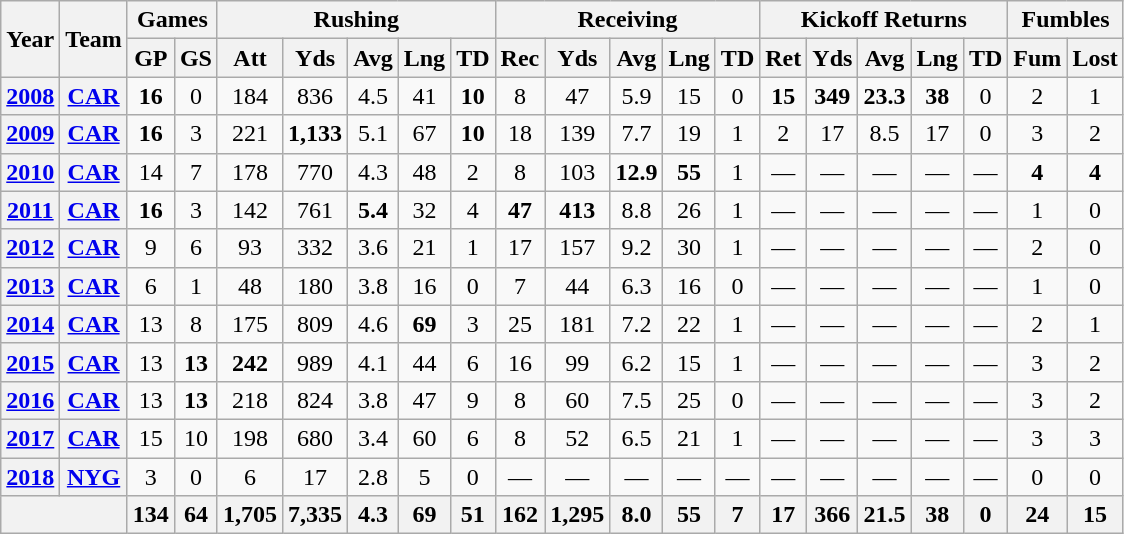<table class="wikitable" style="text-align: center;">
<tr>
<th rowspan="2">Year</th>
<th rowspan="2">Team</th>
<th colspan="2">Games</th>
<th colspan="5">Rushing</th>
<th colspan="5">Receiving</th>
<th colspan="5">Kickoff Returns</th>
<th colspan="2">Fumbles</th>
</tr>
<tr>
<th>GP</th>
<th>GS</th>
<th>Att</th>
<th>Yds</th>
<th>Avg</th>
<th>Lng</th>
<th>TD</th>
<th>Rec</th>
<th>Yds</th>
<th>Avg</th>
<th>Lng</th>
<th>TD</th>
<th>Ret</th>
<th>Yds</th>
<th>Avg</th>
<th>Lng</th>
<th>TD</th>
<th>Fum</th>
<th>Lost</th>
</tr>
<tr>
<th><a href='#'>2008</a></th>
<th><a href='#'>CAR</a></th>
<td><strong>16</strong></td>
<td>0</td>
<td>184</td>
<td>836</td>
<td>4.5</td>
<td>41</td>
<td><strong>10</strong></td>
<td>8</td>
<td>47</td>
<td>5.9</td>
<td>15</td>
<td>0</td>
<td><strong>15</strong></td>
<td><strong>349</strong></td>
<td><strong>23.3</strong></td>
<td><strong>38</strong></td>
<td>0</td>
<td>2</td>
<td>1</td>
</tr>
<tr>
<th><a href='#'>2009</a></th>
<th><a href='#'>CAR</a></th>
<td><strong>16</strong></td>
<td>3</td>
<td>221</td>
<td><strong>1,133</strong></td>
<td>5.1</td>
<td>67</td>
<td><strong>10</strong></td>
<td>18</td>
<td>139</td>
<td>7.7</td>
<td>19</td>
<td>1</td>
<td>2</td>
<td>17</td>
<td>8.5</td>
<td>17</td>
<td>0</td>
<td>3</td>
<td>2</td>
</tr>
<tr>
<th><a href='#'>2010</a></th>
<th><a href='#'>CAR</a></th>
<td>14</td>
<td>7</td>
<td>178</td>
<td>770</td>
<td>4.3</td>
<td>48</td>
<td>2</td>
<td>8</td>
<td>103</td>
<td><strong>12.9</strong></td>
<td><strong>55</strong></td>
<td>1</td>
<td>—</td>
<td>—</td>
<td>—</td>
<td>—</td>
<td>—</td>
<td><strong>4</strong></td>
<td><strong>4</strong></td>
</tr>
<tr>
<th><a href='#'>2011</a></th>
<th><a href='#'>CAR</a></th>
<td><strong>16</strong></td>
<td>3</td>
<td>142</td>
<td>761</td>
<td><strong>5.4</strong></td>
<td>32</td>
<td>4</td>
<td><strong>47</strong></td>
<td><strong>413</strong></td>
<td>8.8</td>
<td>26</td>
<td>1</td>
<td>—</td>
<td>—</td>
<td>—</td>
<td>—</td>
<td>—</td>
<td>1</td>
<td>0</td>
</tr>
<tr>
<th><a href='#'>2012</a></th>
<th><a href='#'>CAR</a></th>
<td>9</td>
<td>6</td>
<td>93</td>
<td>332</td>
<td>3.6</td>
<td>21</td>
<td>1</td>
<td>17</td>
<td>157</td>
<td>9.2</td>
<td>30</td>
<td>1</td>
<td>—</td>
<td>—</td>
<td>—</td>
<td>—</td>
<td>—</td>
<td>2</td>
<td>0</td>
</tr>
<tr>
<th><a href='#'>2013</a></th>
<th><a href='#'>CAR</a></th>
<td>6</td>
<td>1</td>
<td>48</td>
<td>180</td>
<td>3.8</td>
<td>16</td>
<td>0</td>
<td>7</td>
<td>44</td>
<td>6.3</td>
<td>16</td>
<td>0</td>
<td>—</td>
<td>—</td>
<td>—</td>
<td>—</td>
<td>—</td>
<td>1</td>
<td>0</td>
</tr>
<tr>
<th><a href='#'>2014</a></th>
<th><a href='#'>CAR</a></th>
<td>13</td>
<td>8</td>
<td>175</td>
<td>809</td>
<td>4.6</td>
<td><strong>69</strong></td>
<td>3</td>
<td>25</td>
<td>181</td>
<td>7.2</td>
<td>22</td>
<td>1</td>
<td>—</td>
<td>—</td>
<td>—</td>
<td>—</td>
<td>—</td>
<td>2</td>
<td>1</td>
</tr>
<tr>
<th><a href='#'>2015</a></th>
<th><a href='#'>CAR</a></th>
<td>13</td>
<td><strong>13</strong></td>
<td><strong>242</strong></td>
<td>989</td>
<td>4.1</td>
<td>44</td>
<td>6</td>
<td>16</td>
<td>99</td>
<td>6.2</td>
<td>15</td>
<td>1</td>
<td>—</td>
<td>—</td>
<td>—</td>
<td>—</td>
<td>—</td>
<td>3</td>
<td>2</td>
</tr>
<tr>
<th><a href='#'>2016</a></th>
<th><a href='#'>CAR</a></th>
<td>13</td>
<td><strong>13</strong></td>
<td>218</td>
<td>824</td>
<td>3.8</td>
<td>47</td>
<td>9</td>
<td>8</td>
<td>60</td>
<td>7.5</td>
<td>25</td>
<td>0</td>
<td>—</td>
<td>—</td>
<td>—</td>
<td>—</td>
<td>—</td>
<td>3</td>
<td>2</td>
</tr>
<tr>
<th><a href='#'>2017</a></th>
<th><a href='#'>CAR</a></th>
<td>15</td>
<td>10</td>
<td>198</td>
<td>680</td>
<td>3.4</td>
<td>60</td>
<td>6</td>
<td>8</td>
<td>52</td>
<td>6.5</td>
<td>21</td>
<td>1</td>
<td>—</td>
<td>—</td>
<td>—</td>
<td>—</td>
<td>—</td>
<td>3</td>
<td>3</td>
</tr>
<tr>
<th><a href='#'>2018</a></th>
<th><a href='#'>NYG</a></th>
<td>3</td>
<td>0</td>
<td>6</td>
<td>17</td>
<td>2.8</td>
<td>5</td>
<td>0</td>
<td>—</td>
<td>—</td>
<td>—</td>
<td>—</td>
<td>—</td>
<td>—</td>
<td>—</td>
<td>—</td>
<td>—</td>
<td>—</td>
<td>0</td>
<td>0</td>
</tr>
<tr>
<th colspan="2"></th>
<th>134</th>
<th>64</th>
<th>1,705</th>
<th>7,335</th>
<th>4.3</th>
<th>69</th>
<th>51</th>
<th>162</th>
<th>1,295</th>
<th>8.0</th>
<th>55</th>
<th>7</th>
<th>17</th>
<th>366</th>
<th>21.5</th>
<th>38</th>
<th>0</th>
<th>24</th>
<th>15</th>
</tr>
</table>
